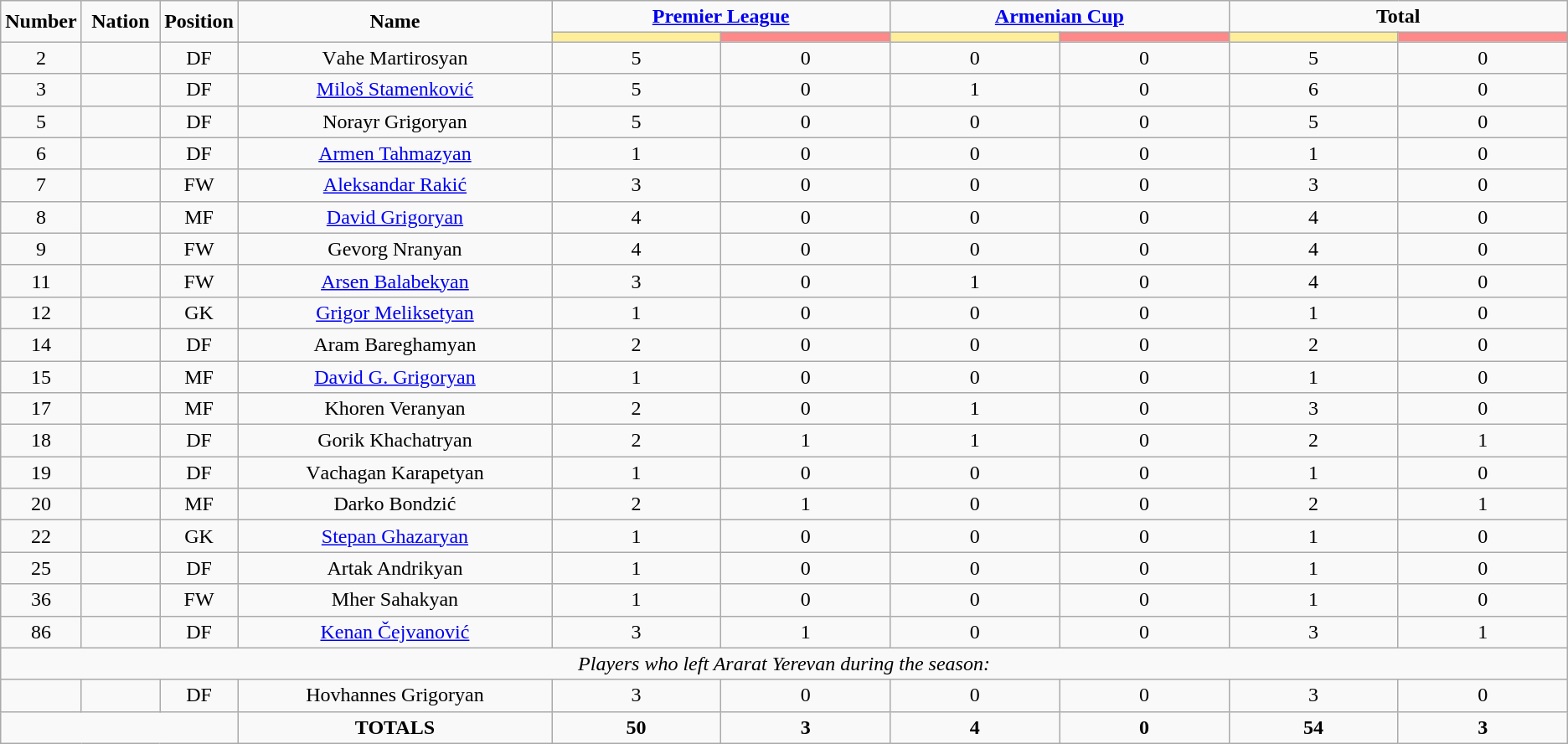<table class="wikitable" style="text-align:center;">
<tr>
<td rowspan="2"  style="width:5%; text-align:center;"><strong>Number</strong></td>
<td rowspan="2"  style="width:5%; text-align:center;"><strong>Nation</strong></td>
<td rowspan="2"  style="width:5%; text-align:center;"><strong>Position</strong></td>
<td rowspan="2"  style="width:20%; text-align:center;"><strong>Name</strong></td>
<td colspan="2" style="text-align:center;"><strong><a href='#'>Premier League</a></strong></td>
<td colspan="2" style="text-align:center;"><strong><a href='#'>Armenian Cup</a></strong></td>
<td colspan="2" style="text-align:center;"><strong>Total</strong></td>
</tr>
<tr>
<th style="width:60px; background:#fe9;"></th>
<th style="width:60px; background:#ff8888;"></th>
<th style="width:60px; background:#fe9;"></th>
<th style="width:60px; background:#ff8888;"></th>
<th style="width:60px; background:#fe9;"></th>
<th style="width:60px; background:#ff8888;"></th>
</tr>
<tr>
<td>2</td>
<td></td>
<td>DF</td>
<td>Vаhe Mаrtirosyan</td>
<td>5</td>
<td>0</td>
<td>0</td>
<td>0</td>
<td>5</td>
<td>0</td>
</tr>
<tr>
<td>3</td>
<td></td>
<td>DF</td>
<td><a href='#'>Miloš Stamenković</a></td>
<td>5</td>
<td>0</td>
<td>1</td>
<td>0</td>
<td>6</td>
<td>0</td>
</tr>
<tr>
<td>5</td>
<td></td>
<td>DF</td>
<td>Norayr Grigoryan</td>
<td>5</td>
<td>0</td>
<td>0</td>
<td>0</td>
<td>5</td>
<td>0</td>
</tr>
<tr>
<td>6</td>
<td></td>
<td>DF</td>
<td><a href='#'>Armen Tahmazyan</a></td>
<td>1</td>
<td>0</td>
<td>0</td>
<td>0</td>
<td>1</td>
<td>0</td>
</tr>
<tr>
<td>7</td>
<td></td>
<td>FW</td>
<td><a href='#'>Aleksandar Rakić</a></td>
<td>3</td>
<td>0</td>
<td>0</td>
<td>0</td>
<td>3</td>
<td>0</td>
</tr>
<tr>
<td>8</td>
<td></td>
<td>MF</td>
<td><a href='#'>David Grigoryan</a></td>
<td>4</td>
<td>0</td>
<td>0</td>
<td>0</td>
<td>4</td>
<td>0</td>
</tr>
<tr>
<td>9</td>
<td></td>
<td>FW</td>
<td>Gevorg Nranyan</td>
<td>4</td>
<td>0</td>
<td>0</td>
<td>0</td>
<td>4</td>
<td>0</td>
</tr>
<tr>
<td>11</td>
<td></td>
<td>FW</td>
<td><a href='#'>Arsen Balabekyan</a></td>
<td>3</td>
<td>0</td>
<td>1</td>
<td>0</td>
<td>4</td>
<td>0</td>
</tr>
<tr>
<td>12</td>
<td></td>
<td>GK</td>
<td><a href='#'>Grigor Meliksetyan</a></td>
<td>1</td>
<td>0</td>
<td>0</td>
<td>0</td>
<td>1</td>
<td>0</td>
</tr>
<tr>
<td>14</td>
<td></td>
<td>DF</td>
<td>Aram Bareghamyan</td>
<td>2</td>
<td>0</td>
<td>0</td>
<td>0</td>
<td>2</td>
<td>0</td>
</tr>
<tr>
<td>15</td>
<td></td>
<td>MF</td>
<td><a href='#'>David G. Grigoryan</a></td>
<td>1</td>
<td>0</td>
<td>0</td>
<td>0</td>
<td>1</td>
<td>0</td>
</tr>
<tr>
<td>17</td>
<td></td>
<td>MF</td>
<td>Khoren Veranyan</td>
<td>2</td>
<td>0</td>
<td>1</td>
<td>0</td>
<td>3</td>
<td>0</td>
</tr>
<tr>
<td>18</td>
<td></td>
<td>DF</td>
<td>Gorik Khachatryan</td>
<td>2</td>
<td>1</td>
<td>1</td>
<td>0</td>
<td>2</td>
<td>1</td>
</tr>
<tr>
<td>19</td>
<td></td>
<td>DF</td>
<td>Vаchаgаn Kаrаpetyan</td>
<td>1</td>
<td>0</td>
<td>0</td>
<td>0</td>
<td>1</td>
<td>0</td>
</tr>
<tr>
<td>20</td>
<td></td>
<td>MF</td>
<td>Darko Bondzić</td>
<td>2</td>
<td>1</td>
<td>0</td>
<td>0</td>
<td>2</td>
<td>1</td>
</tr>
<tr>
<td>22</td>
<td></td>
<td>GK</td>
<td><a href='#'>Stepan Ghazaryan</a></td>
<td>1</td>
<td>0</td>
<td>0</td>
<td>0</td>
<td>1</td>
<td>0</td>
</tr>
<tr>
<td>25</td>
<td></td>
<td>DF</td>
<td>Artak Andrikyan</td>
<td>1</td>
<td>0</td>
<td>0</td>
<td>0</td>
<td>1</td>
<td>0</td>
</tr>
<tr>
<td>36</td>
<td></td>
<td>FW</td>
<td>Mher Sahakyan</td>
<td>1</td>
<td>0</td>
<td>0</td>
<td>0</td>
<td>1</td>
<td>0</td>
</tr>
<tr>
<td>86</td>
<td></td>
<td>DF</td>
<td><a href='#'>Kenan Čejvanović</a></td>
<td>3</td>
<td>1</td>
<td>0</td>
<td>0</td>
<td>3</td>
<td>1</td>
</tr>
<tr>
<td colspan="14"><em>Players who left Ararat Yerevan during the season:</em></td>
</tr>
<tr>
<td></td>
<td></td>
<td>DF</td>
<td>Hovhannes Grigoryan</td>
<td>3</td>
<td>0</td>
<td>0</td>
<td>0</td>
<td>3</td>
<td>0</td>
</tr>
<tr>
<td colspan="3"></td>
<td><strong>TOTALS</strong></td>
<td><strong>50</strong></td>
<td><strong>3</strong></td>
<td><strong>4</strong></td>
<td><strong>0</strong></td>
<td><strong>54</strong></td>
<td><strong>3</strong></td>
</tr>
</table>
